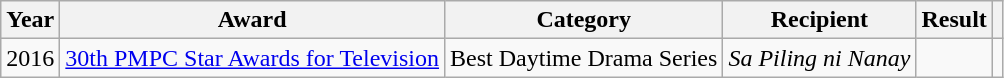<table class="wikitable">
<tr>
<th>Year</th>
<th>Award</th>
<th>Category</th>
<th>Recipient</th>
<th>Result</th>
<th></th>
</tr>
<tr>
<td>2016</td>
<td><a href='#'>30th PMPC Star Awards for Television</a></td>
<td>Best Daytime Drama Series</td>
<td><em>Sa Piling ni Nanay</em></td>
<td></td>
<td></td>
</tr>
</table>
